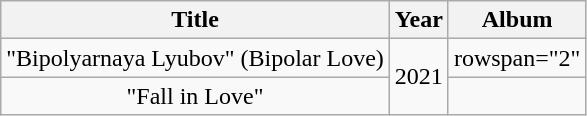<table class="wikitable plainrowheaders" style="text-align:center;">
<tr>
<th scope="col">Title</th>
<th scope="col">Year</th>
<th scope="col">Album</th>
</tr>
<tr>
<td>"Bipolyarnaya Lyubov" (Bipolar Love)</td>
<td rowspan="2">2021</td>
<td>rowspan="2" </td>
</tr>
<tr>
<td>"Fall in Love"</td>
</tr>
</table>
